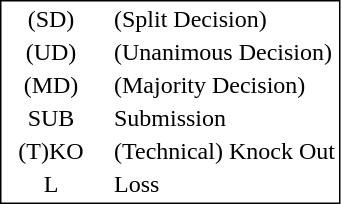<table style="border:1px solid black;" align=left>
<tr>
<td style="width:60px; text-align:center;">(SD)</td>
<td> </td>
<td>(Split Decision)</td>
</tr>
<tr>
<td style="width:60px; text-align:center;">(UD)</td>
<td> </td>
<td>(Unanimous Decision)</td>
</tr>
<tr>
<td style="width:60px; text-align:center;">(MD)</td>
<td> </td>
<td>(Majority Decision)</td>
</tr>
<tr>
<td style="width:60px; text-align:center;">SUB</td>
<td> </td>
<td>Submission</td>
</tr>
<tr>
<td style="width:60px; text-align:center;">(T)KO</td>
<td> </td>
<td>(Technical) Knock Out</td>
</tr>
<tr>
<td style="width:60px; text-align:center;">L</td>
<td> </td>
<td>Loss</td>
</tr>
</table>
